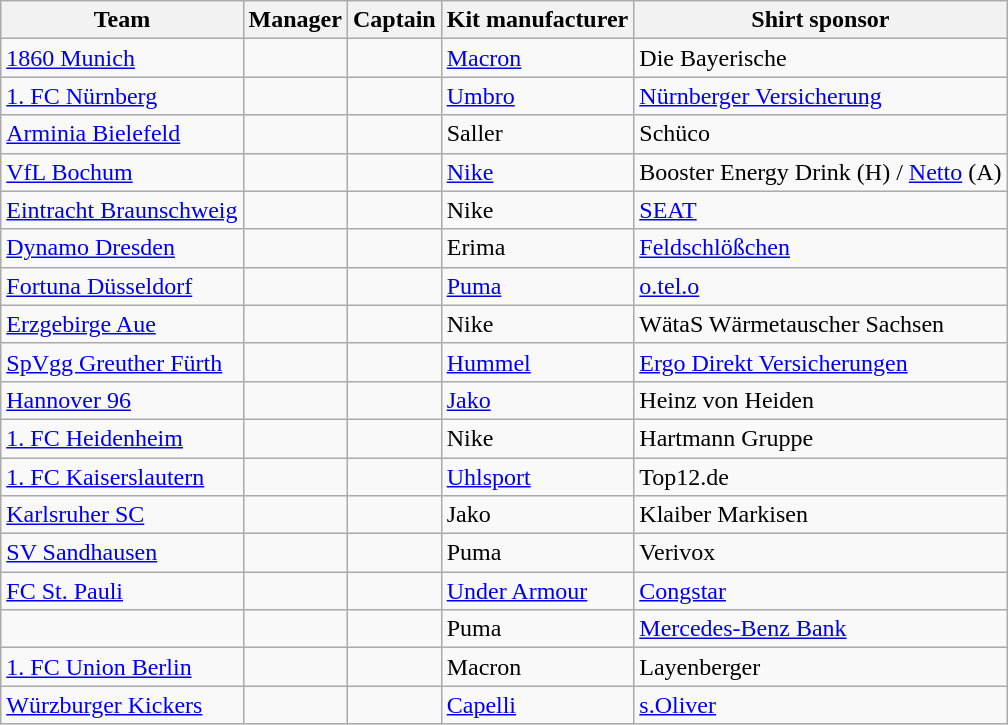<table class="wikitable sortable">
<tr>
<th>Team</th>
<th>Manager</th>
<th>Captain</th>
<th>Kit manufacturer</th>
<th>Shirt sponsor</th>
</tr>
<tr>
<td><a href='#'>1860 Munich</a></td>
<td> </td>
<td> </td>
<td><a href='#'>Macron</a></td>
<td>Die Bayerische</td>
</tr>
<tr>
<td><a href='#'>1. FC Nürnberg</a></td>
<td> </td>
<td> </td>
<td><a href='#'>Umbro</a></td>
<td><a href='#'>Nürnberger Versicherung</a></td>
</tr>
<tr>
<td><a href='#'>Arminia Bielefeld</a></td>
<td> </td>
<td> </td>
<td>Saller</td>
<td>Schüco</td>
</tr>
<tr>
<td><a href='#'>VfL Bochum</a></td>
<td> </td>
<td> </td>
<td><a href='#'>Nike</a></td>
<td>Booster Energy Drink (H) / <a href='#'>Netto</a> (A)</td>
</tr>
<tr>
<td><a href='#'>Eintracht Braunschweig</a></td>
<td> </td>
<td> </td>
<td>Nike</td>
<td><a href='#'>SEAT</a></td>
</tr>
<tr>
<td><a href='#'>Dynamo Dresden</a></td>
<td> </td>
<td> </td>
<td>Erima</td>
<td><a href='#'>Feldschlößchen</a></td>
</tr>
<tr>
<td><a href='#'>Fortuna Düsseldorf</a></td>
<td> </td>
<td> </td>
<td><a href='#'>Puma</a></td>
<td><a href='#'>o.tel.o</a></td>
</tr>
<tr>
<td><a href='#'>Erzgebirge Aue</a></td>
<td> </td>
<td> </td>
<td>Nike</td>
<td>WätaS Wärmetauscher Sachsen</td>
</tr>
<tr>
<td><a href='#'>SpVgg Greuther Fürth</a></td>
<td> </td>
<td> </td>
<td><a href='#'>Hummel</a></td>
<td><a href='#'>Ergo Direkt Versicherungen</a></td>
</tr>
<tr>
<td><a href='#'>Hannover 96</a></td>
<td> </td>
<td> </td>
<td><a href='#'>Jako</a></td>
<td>Heinz von Heiden</td>
</tr>
<tr>
<td><a href='#'>1. FC Heidenheim</a></td>
<td> </td>
<td> </td>
<td>Nike</td>
<td>Hartmann Gruppe</td>
</tr>
<tr>
<td><a href='#'>1. FC Kaiserslautern</a></td>
<td> </td>
<td> </td>
<td><a href='#'>Uhlsport</a></td>
<td>Top12.de</td>
</tr>
<tr>
<td><a href='#'>Karlsruher SC</a></td>
<td> </td>
<td> </td>
<td>Jako</td>
<td>Klaiber Markisen</td>
</tr>
<tr>
<td><a href='#'>SV Sandhausen</a></td>
<td> </td>
<td> </td>
<td>Puma</td>
<td>Verivox</td>
</tr>
<tr>
<td><a href='#'>FC St. Pauli</a></td>
<td> </td>
<td> </td>
<td><a href='#'>Under Armour</a></td>
<td><a href='#'>Congstar</a></td>
</tr>
<tr>
<td></td>
<td> </td>
<td> </td>
<td>Puma</td>
<td><a href='#'>Mercedes-Benz Bank</a></td>
</tr>
<tr>
<td><a href='#'>1. FC Union Berlin</a></td>
<td> </td>
<td> </td>
<td>Macron</td>
<td>Layenberger</td>
</tr>
<tr>
<td><a href='#'>Würzburger Kickers</a></td>
<td> </td>
<td> </td>
<td><a href='#'>Capelli</a></td>
<td><a href='#'>s.Oliver</a></td>
</tr>
</table>
